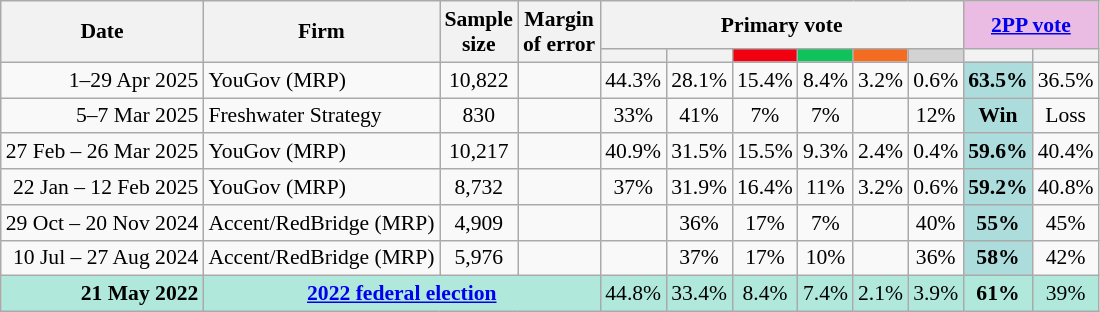<table class="nowrap wikitable tpl-blanktable" style=text-align:center;font-size:90%>
<tr>
<th rowspan=2>Date</th>
<th rowspan=2>Firm</th>
<th rowspan=2>Sample<br>size</th>
<th rowspan=2>Margin<br>of error</th>
<th colspan=6>Primary vote</th>
<th colspan=2 class=unsortable style=background:#ebbce3><a href='#'>2PP vote</a></th>
</tr>
<tr>
<th style=background:></th>
<th style=background:></th>
<th style="background:#F00011"></th>
<th style=background:#10C25B></th>
<th style=background:#f36c21></th>
<th style=background:lightgray></th>
<th style=background:></th>
<th style=background:></th>
</tr>
<tr>
<td align=right>1–29 Apr 2025</td>
<td align=left>YouGov (MRP)</td>
<td>10,822</td>
<td></td>
<td>44.3%</td>
<td>28.1%</td>
<td>15.4%</td>
<td>8.4%</td>
<td>3.2%</td>
<td>0.6%</td>
<th style=background:#ACDCDC>63.5%</th>
<td>36.5%</td>
</tr>
<tr>
<td align=right>5–7 Mar 2025</td>
<td align=left>Freshwater Strategy</td>
<td>830</td>
<td></td>
<td>33%</td>
<td>41%</td>
<td>7%</td>
<td>7%</td>
<td></td>
<td>12%</td>
<th style="background:#ACDCDC"><strong>Win</strong></th>
<td>Loss</td>
</tr>
<tr>
<td align=right>27 Feb – 26 Mar 2025</td>
<td align=left>YouGov (MRP)</td>
<td>10,217</td>
<td></td>
<td>40.9%</td>
<td>31.5%</td>
<td>15.5%</td>
<td>9.3%</td>
<td>2.4%</td>
<td>0.4%</td>
<th style=background:#ACDCDC>59.6%</th>
<td>40.4%</td>
</tr>
<tr>
<td align=right>22 Jan – 12 Feb 2025</td>
<td align=left>YouGov (MRP)</td>
<td>8,732</td>
<td></td>
<td>37%</td>
<td>31.9%</td>
<td>16.4%</td>
<td>11%</td>
<td>3.2%</td>
<td>0.6%</td>
<th style=background:#ACDCDC>59.2%</th>
<td>40.8%</td>
</tr>
<tr>
<td align=right>29 Oct – 20 Nov 2024</td>
<td align=left>Accent/RedBridge (MRP)</td>
<td>4,909</td>
<td></td>
<td></td>
<td>36%</td>
<td>17%</td>
<td>7%</td>
<td></td>
<td>40%</td>
<th style=background:#ACDCDC>55%</th>
<td>45%</td>
</tr>
<tr>
<td align=right>10 Jul – 27 Aug 2024</td>
<td align=left>Accent/RedBridge (MRP)</td>
<td>5,976</td>
<td></td>
<td></td>
<td>37%</td>
<td>17%</td>
<td>10%</td>
<td></td>
<td>36%</td>
<th style="background:#ACDCDC">58%</th>
<td>42%</td>
</tr>
<tr style="background:#b0e9db">
<td style="text-align:right" data-sort-value="21-May-2022"><strong>21 May 2022</strong></td>
<td colspan="3" style="text-align:center"><strong><a href='#'>2022 federal election</a></strong></td>
<td>44.8%</td>
<td>33.4%</td>
<td>8.4%</td>
<td>7.4%</td>
<td>2.1%</td>
<td>3.9%</td>
<td><strong>61%</strong></td>
<td>39%</td>
</tr>
</table>
